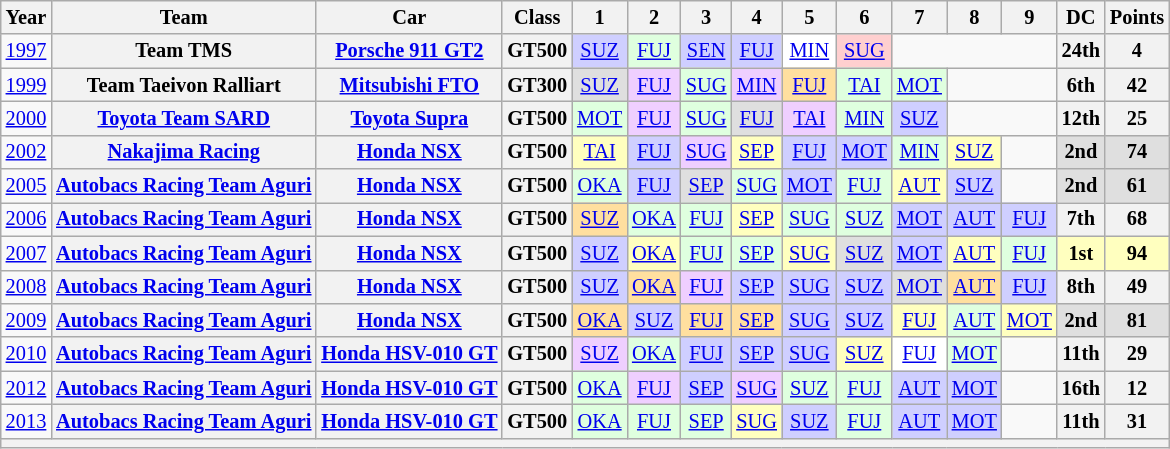<table class="wikitable" style="text-align:center; font-size:85%">
<tr>
<th>Year</th>
<th>Team</th>
<th>Car</th>
<th>Class</th>
<th>1</th>
<th>2</th>
<th>3</th>
<th>4</th>
<th>5</th>
<th>6</th>
<th>7</th>
<th>8</th>
<th>9</th>
<th>DC</th>
<th>Points</th>
</tr>
<tr>
<td><a href='#'>1997</a></td>
<th nowrap>Team TMS</th>
<th nowrap><a href='#'>Porsche 911 GT2</a></th>
<th>GT500</th>
<td style="background:#CFCFFF;"><a href='#'>SUZ</a><br></td>
<td style="background:#DFFFDF;"><a href='#'>FUJ</a><br></td>
<td style="background:#CFCFFF;"><a href='#'>SEN</a><br></td>
<td style="background:#CFCFFF;"><a href='#'>FUJ</a><br></td>
<td style="background:#FFFFFF;"><a href='#'>MIN</a></td>
<td style="background:#FFCFCF;"><a href='#'>SUG</a><br></td>
<td colspan=3></td>
<th>24th</th>
<th>4</th>
</tr>
<tr>
<td><a href='#'>1999</a></td>
<th nowrap>Team Taeivon Ralliart</th>
<th nowrap><a href='#'>Mitsubishi FTO</a></th>
<th>GT300</th>
<td style="background:#DFDFDF;"><a href='#'>SUZ</a><br></td>
<td style="background:#EFCFFF;"><a href='#'>FUJ</a><br></td>
<td style="background:#DFFFDF;"><a href='#'>SUG</a><br></td>
<td style="background:#EFCFFF;"><a href='#'>MIN</a><br></td>
<td style="background:#FFDF9F;"><a href='#'>FUJ</a><br></td>
<td style="background:#DFFFDF;"><a href='#'>TAI</a><br></td>
<td style="background:#DFFFDF;"><a href='#'>MOT</a><br></td>
<td colspan=2></td>
<th>6th</th>
<th>42</th>
</tr>
<tr>
<td><a href='#'>2000</a></td>
<th nowrap><a href='#'>Toyota Team SARD</a></th>
<th nowrap><a href='#'>Toyota Supra</a></th>
<th>GT500</th>
<td style="background:#DFFFDF;"><a href='#'>MOT</a><br></td>
<td style="background:#EFCFFF;"><a href='#'>FUJ</a><br></td>
<td style="background:#DFFFDF;"><a href='#'>SUG</a><br></td>
<td style="background:#DFDFDF;"><a href='#'>FUJ</a><br></td>
<td style="background:#EFCFFF;"><a href='#'>TAI</a><br></td>
<td style="background:#DFFFDF;"><a href='#'>MIN</a><br></td>
<td style="background:#CFCFFF;"><a href='#'>SUZ</a><br></td>
<td colspan=2></td>
<th>12th</th>
<th>25</th>
</tr>
<tr>
<td><a href='#'>2002</a></td>
<th nowrap><a href='#'>Nakajima Racing</a></th>
<th nowrap><a href='#'>Honda NSX</a></th>
<th>GT500</th>
<td style="background:#FFFFBF;"><a href='#'>TAI</a><br></td>
<td style="background:#CFCFFF;"><a href='#'>FUJ</a><br></td>
<td style="background:#EFCFFF;"><a href='#'>SUG</a><br></td>
<td style="background:#FFFFBF;"><a href='#'>SEP</a><br></td>
<td style="background:#CFCFFF;"><a href='#'>FUJ</a><br></td>
<td style="background:#CFCFFF;"><a href='#'>MOT</a><br></td>
<td style="background:#DFFFDF;"><a href='#'>MIN</a><br></td>
<td style="background:#FFFFBF;"><a href='#'>SUZ</a><br></td>
<td></td>
<td style="background:#DFDFDF;"><strong>2nd</strong></td>
<td style="background:#DFDFDF;"><strong>74</strong></td>
</tr>
<tr>
<td><a href='#'>2005</a></td>
<th nowrap><a href='#'>Autobacs Racing Team Aguri</a></th>
<th nowrap><a href='#'>Honda NSX</a></th>
<th>GT500</th>
<td style="background:#DFFFDF;"><a href='#'>OKA</a><br></td>
<td style="background:#CFCFFF;"><a href='#'>FUJ</a><br></td>
<td style="background:#DFDFDF;"><a href='#'>SEP</a><br></td>
<td style="background:#DFFFDF;"><a href='#'>SUG</a><br></td>
<td style="background:#CFCFFF;"><a href='#'>MOT</a><br></td>
<td style="background:#DFFFDF;"><a href='#'>FUJ</a><br></td>
<td style="background:#FFFFBF;"><a href='#'>AUT</a><br></td>
<td style="background:#CFCFFF;"><a href='#'>SUZ</a><br></td>
<td></td>
<td style="background:#DFDFDF;"><strong>2nd</strong></td>
<td style="background:#DFDFDF;"><strong>61</strong></td>
</tr>
<tr>
<td><a href='#'>2006</a></td>
<th nowrap><a href='#'>Autobacs Racing Team Aguri</a></th>
<th nowrap><a href='#'>Honda NSX</a></th>
<th>GT500</th>
<td style="background:#FFDF9F;"><a href='#'>SUZ</a><br></td>
<td style="background:#DFFFDF;"><a href='#'>OKA</a><br></td>
<td style="background:#DFFFDF;"><a href='#'>FUJ</a><br></td>
<td style="background:#FFFFBF;"><a href='#'>SEP</a><br></td>
<td style="background:#DFFFDF;"><a href='#'>SUG</a><br></td>
<td style="background:#DFFFDF;"><a href='#'>SUZ</a><br></td>
<td style="background:#CFCFFF;"><a href='#'>MOT</a><br></td>
<td style="background:#CFCFFF;"><a href='#'>AUT</a><br></td>
<td style="background:#CFCFFF;"><a href='#'>FUJ</a><br></td>
<th>7th</th>
<th>68</th>
</tr>
<tr>
<td><a href='#'>2007</a></td>
<th nowrap><a href='#'>Autobacs Racing Team Aguri</a></th>
<th nowrap><a href='#'>Honda NSX</a></th>
<th>GT500</th>
<td style="background:#CFCFFF;"><a href='#'>SUZ</a><br></td>
<td style="background:#FFFFBF;"><a href='#'>OKA</a><br></td>
<td style="background:#DFFFDF;"><a href='#'>FUJ</a><br></td>
<td style="background:#DFFFDF;"><a href='#'>SEP</a><br></td>
<td style="background:#FFFFBF;"><a href='#'>SUG</a><br></td>
<td style="background:#DFDFDF;"><a href='#'>SUZ</a><br></td>
<td style="background:#CFCFFF;"><a href='#'>MOT</a><br></td>
<td style="background:#FFFFBF;"><a href='#'>AUT</a><br></td>
<td style="background:#DFFFDF;"><a href='#'>FUJ</a><br></td>
<td style="background:#FFFFBF;"><strong>1st</strong></td>
<td style="background:#FFFFBF;"><strong>94</strong></td>
</tr>
<tr>
<td><a href='#'>2008</a></td>
<th nowrap><a href='#'>Autobacs Racing Team Aguri</a></th>
<th nowrap><a href='#'>Honda NSX</a></th>
<th>GT500</th>
<td style="background:#CFCFFF;"><a href='#'>SUZ</a><br></td>
<td style="background:#FFDF9F;"><a href='#'>OKA</a><br></td>
<td style="background:#EFCFFF;"><a href='#'>FUJ</a><br></td>
<td style="background:#CFCFFF;"><a href='#'>SEP</a><br></td>
<td style="background:#CFCFFF;"><a href='#'>SUG</a><br></td>
<td style="background:#CFCFFF;"><a href='#'>SUZ</a><br></td>
<td style="background:#DFDFDF;"><a href='#'>MOT</a><br></td>
<td style="background:#FFDF9F;"><a href='#'>AUT</a><br></td>
<td style="background:#CFCFFF;"><a href='#'>FUJ</a><br></td>
<th>8th</th>
<th>49</th>
</tr>
<tr>
<td><a href='#'>2009</a></td>
<th nowrap><a href='#'>Autobacs Racing Team Aguri</a></th>
<th nowrap><a href='#'>Honda NSX</a></th>
<th>GT500</th>
<td style="background:#FFDF9F;"><a href='#'>OKA</a><br></td>
<td style="background:#CFCFFF;"><a href='#'>SUZ</a><br></td>
<td style="background:#FFDF9F;"><a href='#'>FUJ</a><br></td>
<td style="background:#FFDF9F;"><a href='#'>SEP</a><br></td>
<td style="background:#CFCFFF;"><a href='#'>SUG</a><br></td>
<td style="background:#CFCFFF;"><a href='#'>SUZ</a><br></td>
<td style="background:#FFFFBF;"><a href='#'>FUJ</a><br></td>
<td style="background:#DFFFDF;"><a href='#'>AUT</a><br></td>
<td style="background:#FFFFBF;"><a href='#'>MOT</a><br></td>
<td style="background:#DFDFDF;"><strong>2nd</strong></td>
<td style="background:#DFDFDF;"><strong>81</strong></td>
</tr>
<tr>
<td><a href='#'>2010</a></td>
<th nowrap><a href='#'>Autobacs Racing Team Aguri</a></th>
<th nowrap><a href='#'>Honda HSV-010 GT</a></th>
<th>GT500</th>
<td style="background:#EFCFFF;"><a href='#'>SUZ</a><br></td>
<td style="background:#DFFFDF;"><a href='#'>OKA</a><br></td>
<td style="background:#CFCFFF;"><a href='#'>FUJ</a><br></td>
<td style="background:#CFCFFF;"><a href='#'>SEP</a><br></td>
<td style="background:#CFCFFF;"><a href='#'>SUG</a><br></td>
<td style="background:#FFFFBF;"><a href='#'>SUZ</a><br></td>
<td style="background:#FFFFFF;"><a href='#'>FUJ</a><br></td>
<td style="background:#DFFFDF;"><a href='#'>MOT</a><br></td>
<td></td>
<th>11th</th>
<th>29</th>
</tr>
<tr>
<td><a href='#'>2012</a></td>
<th nowrap><a href='#'>Autobacs Racing Team Aguri</a></th>
<th nowrap><a href='#'>Honda HSV-010 GT</a></th>
<th>GT500</th>
<td style="background:#DFFFDF;"><a href='#'>OKA</a><br></td>
<td style="background:#EFCFFF;"><a href='#'>FUJ</a><br></td>
<td style="background:#CFCFFF;"><a href='#'>SEP</a><br></td>
<td style="background:#EFCFFF;"><a href='#'>SUG</a><br></td>
<td style="background:#DFFFDF;"><a href='#'>SUZ</a><br></td>
<td style="background:#DFFFDF;"><a href='#'>FUJ</a><br></td>
<td style="background:#CFCFFF;"><a href='#'>AUT</a><br></td>
<td style="background:#CFCFFF;"><a href='#'>MOT</a><br></td>
<td></td>
<th>16th</th>
<th>12</th>
</tr>
<tr>
<td><a href='#'>2013</a></td>
<th nowrap><a href='#'>Autobacs Racing Team Aguri</a></th>
<th nowrap><a href='#'>Honda HSV-010 GT</a></th>
<th>GT500</th>
<td style="background:#DFFFDF;"><a href='#'>OKA</a><br></td>
<td style="background:#DFFFDF;"><a href='#'>FUJ</a><br></td>
<td style="background:#DFFFDF;"><a href='#'>SEP</a><br></td>
<td style="background:#FFFFBF;"><a href='#'>SUG</a><br></td>
<td style="background:#CFCFFF;"><a href='#'>SUZ</a><br></td>
<td style="background:#DFFFDF;"><a href='#'>FUJ</a><br></td>
<td style="background:#CFCFFF;"><a href='#'>AUT</a><br></td>
<td style="background:#CFCFFF;"><a href='#'>MOT</a><br></td>
<td></td>
<th>11th</th>
<th>31</th>
</tr>
<tr>
<th colspan="15"></th>
</tr>
</table>
